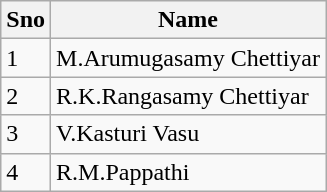<table class="wikitable sortable mw-collapsible mw-collapsed">
<tr>
<th>Sno</th>
<th>Name</th>
</tr>
<tr>
<td>1</td>
<td>M.Arumugasamy Chettiyar</td>
</tr>
<tr>
<td>2</td>
<td>R.K.Rangasamy Chettiyar</td>
</tr>
<tr>
<td>3</td>
<td>V.Kasturi Vasu</td>
</tr>
<tr>
<td>4</td>
<td>R.M.Pappathi</td>
</tr>
</table>
